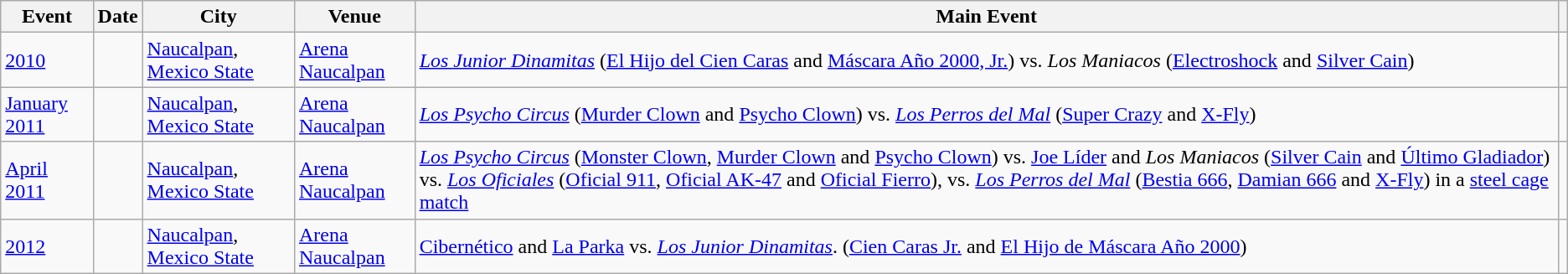<table class="wikitable" align="center">
<tr>
<th>Event</th>
<th>Date</th>
<th>City</th>
<th>Venue</th>
<th>Main Event</th>
<th class="unsortable"></th>
</tr>
<tr>
<td><a href='#'>2010</a></td>
<td></td>
<td><a href='#'>Naucalpan</a>, <a href='#'>Mexico State</a></td>
<td><a href='#'>Arena Naucalpan</a></td>
<td><em><a href='#'>Los Junior Dinamitas</a></em> (<a href='#'>El Hijo del Cien Caras</a> and <a href='#'>Máscara Año 2000, Jr.</a>) vs. <em>Los Maniacos</em> (<a href='#'>Electroshock</a> and <a href='#'>Silver Cain</a>)</td>
<td></td>
</tr>
<tr>
<td><a href='#'>January 2011</a></td>
<td></td>
<td><a href='#'>Naucalpan</a>, <a href='#'>Mexico State</a></td>
<td><a href='#'>Arena Naucalpan</a></td>
<td><em><a href='#'>Los Psycho Circus</a></em> (<a href='#'>Murder Clown</a> and <a href='#'>Psycho Clown</a>) vs. <em><a href='#'>Los Perros del Mal</a></em> (<a href='#'>Super Crazy</a> and <a href='#'>X-Fly</a>)</td>
<td></td>
</tr>
<tr>
<td><a href='#'>April 2011</a></td>
<td></td>
<td><a href='#'>Naucalpan</a>, <a href='#'>Mexico State</a></td>
<td><a href='#'>Arena Naucalpan</a></td>
<td><em><a href='#'>Los Psycho Circus</a></em> (<a href='#'>Monster Clown</a>, <a href='#'>Murder Clown</a> and <a href='#'>Psycho Clown</a>) vs. <a href='#'>Joe Líder</a> and <em>Los Maniacos</em> (<a href='#'>Silver Cain</a> and <a href='#'>Último Gladiador</a>) vs. <em><a href='#'>Los Oficiales</a></em> (<a href='#'>Oficial 911</a>, <a href='#'>Oficial AK-47</a> and <a href='#'>Oficial Fierro</a>), vs. <em><a href='#'>Los Perros del Mal</a></em> (<a href='#'>Bestia 666</a>, <a href='#'>Damian 666</a> and <a href='#'>X-Fly</a>) in a <a href='#'>steel cage match</a></td>
<td></td>
</tr>
<tr>
<td><a href='#'>2012</a></td>
<td></td>
<td><a href='#'>Naucalpan</a>, <a href='#'>Mexico State</a></td>
<td><a href='#'>Arena Naucalpan</a></td>
<td><a href='#'>Cibernético</a> and <a href='#'>La Parka</a> vs. <em><a href='#'>Los Junior Dinamitas</a></em>. (<a href='#'>Cien Caras Jr.</a> and <a href='#'>El Hijo de Máscara Año 2000</a>)</td>
<td></td>
</tr>
</table>
